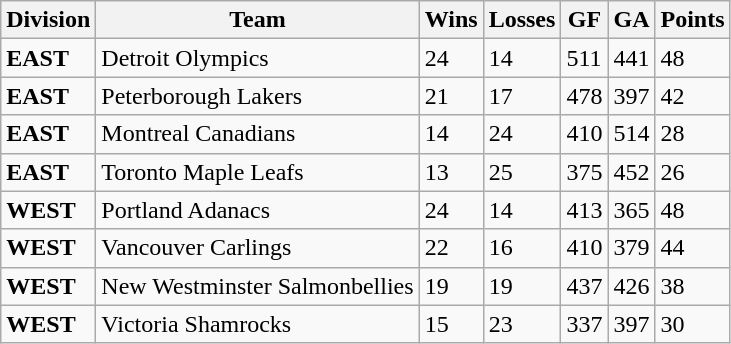<table class="wikitable">
<tr>
<th>Division</th>
<th>Team</th>
<th>Wins</th>
<th>Losses</th>
<th>GF</th>
<th>GA</th>
<th>Points</th>
</tr>
<tr>
<td style="font-weight: bold;">EAST</td>
<td>Detroit Olympics</td>
<td>24</td>
<td>14</td>
<td>511</td>
<td>441</td>
<td>48</td>
</tr>
<tr>
<td style="font-weight: bold;">EAST</td>
<td>Peterborough Lakers</td>
<td>21</td>
<td>17</td>
<td>478</td>
<td>397</td>
<td>42</td>
</tr>
<tr>
<td style="font-weight: bold;">EAST</td>
<td>Montreal Canadians</td>
<td>14</td>
<td>24</td>
<td>410</td>
<td>514</td>
<td>28</td>
</tr>
<tr>
<td style="font-weight: bold;">EAST</td>
<td>Toronto Maple Leafs</td>
<td>13</td>
<td>25</td>
<td>375</td>
<td>452</td>
<td>26</td>
</tr>
<tr>
<td style="font-weight: bold;">WEST</td>
<td>Portland Adanacs</td>
<td>24</td>
<td>14</td>
<td>413</td>
<td>365</td>
<td>48</td>
</tr>
<tr>
<td style="font-weight: bold;">WEST</td>
<td>Vancouver Carlings</td>
<td>22</td>
<td>16</td>
<td>410</td>
<td>379</td>
<td>44</td>
</tr>
<tr>
<td style="font-weight: bold;">WEST</td>
<td>New Westminster Salmonbellies</td>
<td>19</td>
<td>19</td>
<td>437</td>
<td>426</td>
<td>38</td>
</tr>
<tr>
<td style="font-weight: bold;">WEST</td>
<td>Victoria Shamrocks</td>
<td>15</td>
<td>23</td>
<td>337</td>
<td>397</td>
<td>30</td>
</tr>
</table>
